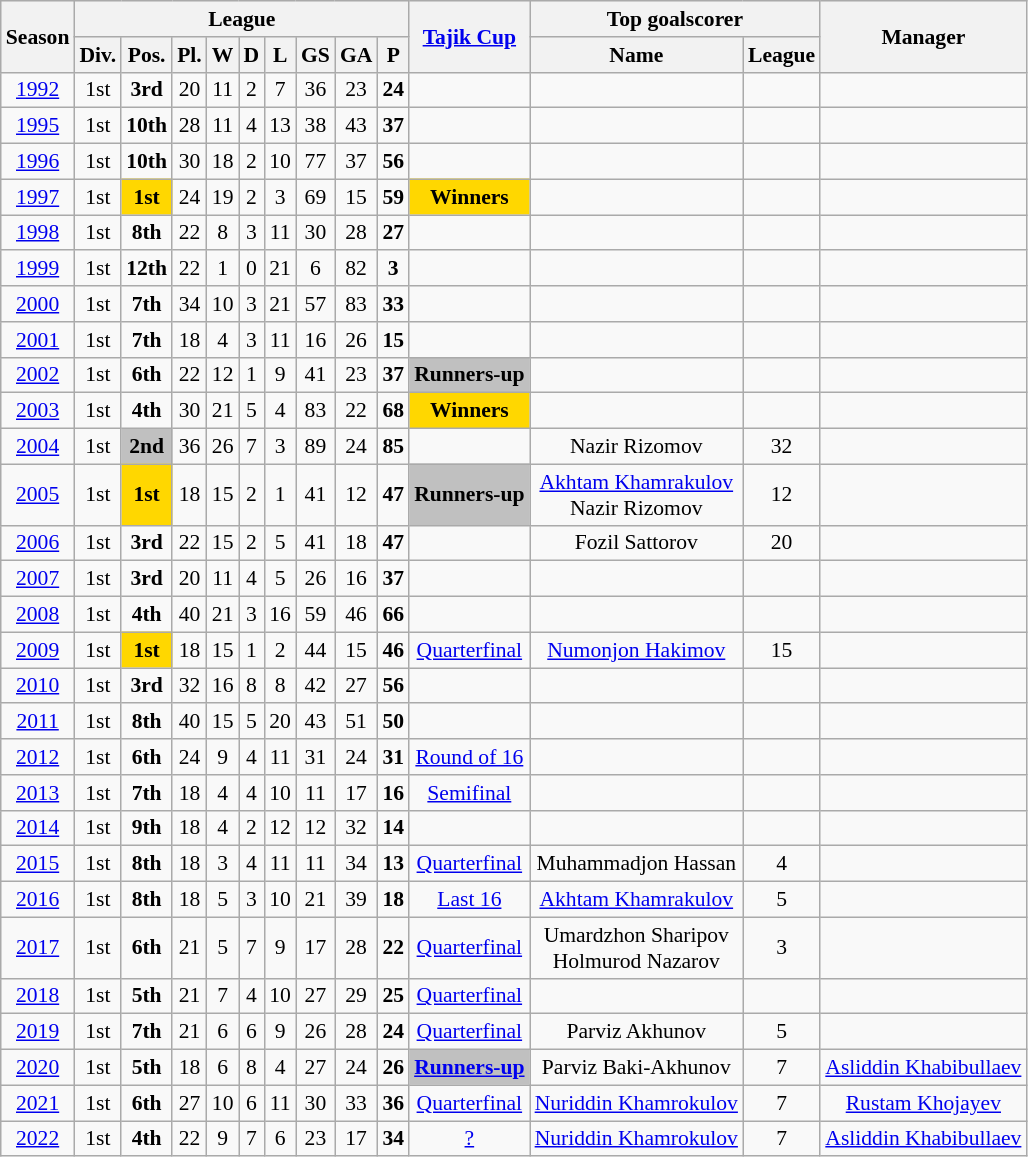<table class="wikitable mw-collapsible mw-collapsed" align=center cellspacing="0" cellpadding="3" style="border:1px solid #AAAAAA;font-size:90%">
<tr style="background:#efefef;">
<th rowspan="2">Season</th>
<th colspan="9">League</th>
<th rowspan="2"><a href='#'>Tajik Cup</a></th>
<th colspan="2">Top goalscorer</th>
<th rowspan="2">Manager</th>
</tr>
<tr>
<th>Div.</th>
<th>Pos.</th>
<th>Pl.</th>
<th>W</th>
<th>D</th>
<th>L</th>
<th>GS</th>
<th>GA</th>
<th>P</th>
<th>Name</th>
<th>League</th>
</tr>
<tr>
<td align=center><a href='#'>1992</a></td>
<td align=center>1st</td>
<td align=center><strong>3rd</strong></td>
<td align=center>20</td>
<td align=center>11</td>
<td align=center>2</td>
<td align=center>7</td>
<td align=center>36</td>
<td align=center>23</td>
<td align=center><strong>24</strong></td>
<td align=center></td>
<td align=center></td>
<td align=center></td>
<td align=center></td>
</tr>
<tr>
<td align=center><a href='#'>1995</a></td>
<td align=center>1st</td>
<td align=center><strong>10th</strong></td>
<td align=center>28</td>
<td align=center>11</td>
<td align=center>4</td>
<td align=center>13</td>
<td align=center>38</td>
<td align=center>43</td>
<td align=center><strong>37</strong></td>
<td align=center></td>
<td align=center></td>
<td align=center></td>
<td align=center></td>
</tr>
<tr>
<td align=center><a href='#'>1996</a></td>
<td align=center>1st</td>
<td align=center><strong>10th</strong></td>
<td align=center>30</td>
<td align=center>18</td>
<td align=center>2</td>
<td align=center>10</td>
<td align=center>77</td>
<td align=center>37</td>
<td align=center><strong>56</strong></td>
<td align=center></td>
<td align=center></td>
<td align=center></td>
<td align=center></td>
</tr>
<tr>
<td align=center><a href='#'>1997</a></td>
<td align=center>1st</td>
<td style="text-align:center; background:gold;"><strong>1st</strong></td>
<td align=center>24</td>
<td align=center>19</td>
<td align=center>2</td>
<td align=center>3</td>
<td align=center>69</td>
<td align=center>15</td>
<td align=center><strong>59</strong></td>
<td style="text-align:center; background:gold;"><strong>Winners</strong></td>
<td align=center></td>
<td align=center></td>
<td align=center></td>
</tr>
<tr>
<td align=center><a href='#'>1998</a></td>
<td align=center>1st</td>
<td align=center><strong>8th</strong></td>
<td align=center>22</td>
<td align=center>8</td>
<td align=center>3</td>
<td align=center>11</td>
<td align=center>30</td>
<td align=center>28</td>
<td align=center><strong>27</strong></td>
<td align=center></td>
<td align=center></td>
<td align=center></td>
<td align=center></td>
</tr>
<tr>
<td align=center><a href='#'>1999</a></td>
<td align=center>1st</td>
<td align=center><strong>12th</strong></td>
<td align=center>22</td>
<td align=center>1</td>
<td align=center>0</td>
<td align=center>21</td>
<td align=center>6</td>
<td align=center>82</td>
<td align=center><strong>3</strong></td>
<td align=center></td>
<td align=center></td>
<td align=center></td>
<td align=center></td>
</tr>
<tr>
<td align=center><a href='#'>2000</a></td>
<td align=center>1st</td>
<td align=center><strong>7th</strong></td>
<td align=center>34</td>
<td align=center>10</td>
<td align=center>3</td>
<td align=center>21</td>
<td align=center>57</td>
<td align=center>83</td>
<td align=center><strong>33</strong></td>
<td align=center></td>
<td align=center></td>
<td align=center></td>
<td align=center></td>
</tr>
<tr>
<td align=center><a href='#'>2001</a></td>
<td align=center>1st</td>
<td align=center><strong>7th</strong></td>
<td align=center>18</td>
<td align=center>4</td>
<td align=center>3</td>
<td align=center>11</td>
<td align=center>16</td>
<td align=center>26</td>
<td align=center><strong>15</strong></td>
<td align=center></td>
<td align=center></td>
<td align=center></td>
<td align=center></td>
</tr>
<tr>
<td align=center><a href='#'>2002</a></td>
<td align=center>1st</td>
<td align=center><strong>6th</strong></td>
<td align=center>22</td>
<td align=center>12</td>
<td align=center>1</td>
<td align=center>9</td>
<td align=center>41</td>
<td align=center>23</td>
<td align=center><strong>37</strong></td>
<td style="text-align:center; background:silver;"><strong>Runners-up</strong></td>
<td align=center></td>
<td align=center></td>
<td align=center></td>
</tr>
<tr>
<td align=center><a href='#'>2003</a></td>
<td align=center>1st</td>
<td align=center><strong>4th</strong></td>
<td align=center>30</td>
<td align=center>21</td>
<td align=center>5</td>
<td align=center>4</td>
<td align=center>83</td>
<td align=center>22</td>
<td align=center><strong>68</strong></td>
<td style="text-align:center; background:gold;"><strong>Winners</strong></td>
<td align=center></td>
<td align=center></td>
<td align=center></td>
</tr>
<tr>
<td align=center><a href='#'>2004</a></td>
<td align=center>1st</td>
<td style="text-align:center; background:silver;"><strong>2nd</strong></td>
<td align=center>36</td>
<td align=center>26</td>
<td align=center>7</td>
<td align=center>3</td>
<td align=center>89</td>
<td align=center>24</td>
<td align=center><strong>85</strong></td>
<td align=center></td>
<td align=center> Nazir Rizomov</td>
<td align=center>32</td>
<td align=center></td>
</tr>
<tr>
<td align=center><a href='#'>2005</a></td>
<td align=center>1st</td>
<td style="text-align:center; background:gold;"><strong>1st</strong></td>
<td align=center>18</td>
<td align=center>15</td>
<td align=center>2</td>
<td align=center>1</td>
<td align=center>41</td>
<td align=center>12</td>
<td align=center><strong>47</strong></td>
<td style="text-align:center; background:silver;"><strong>Runners-up</strong></td>
<td align=center> <a href='#'>Akhtam Khamrakulov</a> <br>  Nazir Rizomov</td>
<td align=center>12</td>
<td align=center></td>
</tr>
<tr>
<td align=center><a href='#'>2006</a></td>
<td align=center>1st</td>
<td align=center><strong>3rd</strong></td>
<td align=center>22</td>
<td align=center>15</td>
<td align=center>2</td>
<td align=center>5</td>
<td align=center>41</td>
<td align=center>18</td>
<td align=center><strong>47</strong></td>
<td align=center></td>
<td align=center> Fozil Sattorov</td>
<td align=center>20</td>
<td align=center></td>
</tr>
<tr>
<td align=center><a href='#'>2007</a></td>
<td align=center>1st</td>
<td align=center><strong>3rd</strong></td>
<td align=center>20</td>
<td align=center>11</td>
<td align=center>4</td>
<td align=center>5</td>
<td align=center>26</td>
<td align=center>16</td>
<td align=center><strong>37</strong></td>
<td align=center></td>
<td align=center></td>
<td align=center></td>
<td align=center></td>
</tr>
<tr>
<td align=center><a href='#'>2008</a></td>
<td align=center>1st</td>
<td align=center><strong>4th</strong></td>
<td align=center>40</td>
<td align=center>21</td>
<td align=center>3</td>
<td align=center>16</td>
<td align=center>59</td>
<td align=center>46</td>
<td align=center><strong>66</strong></td>
<td align=center></td>
<td align=center></td>
<td align=center></td>
<td align=center></td>
</tr>
<tr>
<td align=center><a href='#'>2009</a></td>
<td align=center>1st</td>
<td style="text-align:center; background:gold;"><strong>1st</strong></td>
<td align=center>18</td>
<td align=center>15</td>
<td align=center>1</td>
<td align=center>2</td>
<td align=center>44</td>
<td align=center>15</td>
<td align=center><strong>46</strong></td>
<td align=center><a href='#'>Quarterfinal</a></td>
<td align=center> <a href='#'>Numonjon Hakimov</a></td>
<td align=center>15</td>
<td align=center></td>
</tr>
<tr>
<td align=center><a href='#'>2010</a></td>
<td align=center>1st</td>
<td align=center><strong>3rd</strong></td>
<td align=center>32</td>
<td align=center>16</td>
<td align=center>8</td>
<td align=center>8</td>
<td align=center>42</td>
<td align=center>27</td>
<td align=center><strong>56</strong></td>
<td align=center></td>
<td align=center></td>
<td align=center></td>
<td align=center></td>
</tr>
<tr>
<td align=center><a href='#'>2011</a></td>
<td align=center>1st</td>
<td align=center><strong>8th</strong></td>
<td align=center>40</td>
<td align=center>15</td>
<td align=center>5</td>
<td align=center>20</td>
<td align=center>43</td>
<td align=center>51</td>
<td align=center><strong>50</strong></td>
<td align=center></td>
<td align=center></td>
<td align=center></td>
<td align=center></td>
</tr>
<tr>
<td align=center><a href='#'>2012</a></td>
<td align=center>1st</td>
<td align=center><strong>6th</strong></td>
<td align=center>24</td>
<td align=center>9</td>
<td align=center>4</td>
<td align=center>11</td>
<td align=center>31</td>
<td align=center>24</td>
<td align=center><strong>31</strong></td>
<td align=center><a href='#'>Round of 16</a></td>
<td align=center></td>
<td align=center></td>
<td align=center></td>
</tr>
<tr>
<td align=center><a href='#'>2013</a></td>
<td align=center>1st</td>
<td align=center><strong>7th</strong></td>
<td align=center>18</td>
<td align=center>4</td>
<td align=center>4</td>
<td align=center>10</td>
<td align=center>11</td>
<td align=center>17</td>
<td align=center><strong>16</strong></td>
<td align=center><a href='#'>Semifinal</a></td>
<td align=center></td>
<td align=center></td>
<td align=center></td>
</tr>
<tr>
<td align=center><a href='#'>2014</a></td>
<td align=center>1st</td>
<td align=center><strong>9th</strong></td>
<td align=center>18</td>
<td align=center>4</td>
<td align=center>2</td>
<td align=center>12</td>
<td align=center>12</td>
<td align=center>32</td>
<td align=center><strong>14</strong></td>
<td align=center></td>
<td align=center></td>
<td align=center></td>
<td align=center></td>
</tr>
<tr>
<td align=center><a href='#'>2015</a></td>
<td align=center>1st</td>
<td align=center><strong>8th</strong></td>
<td align=center>18</td>
<td align=center>3</td>
<td align=center>4</td>
<td align=center>11</td>
<td align=center>11</td>
<td align=center>34</td>
<td align=center><strong>13</strong></td>
<td align=center><a href='#'>Quarterfinal</a></td>
<td align=center> Muhammadjon Hassan</td>
<td align=center>4</td>
<td align=center></td>
</tr>
<tr>
<td align=center><a href='#'>2016</a></td>
<td align=center>1st</td>
<td align=center><strong>8th</strong></td>
<td align=center>18</td>
<td align=center>5</td>
<td align=center>3</td>
<td align=center>10</td>
<td align=center>21</td>
<td align=center>39</td>
<td align=center><strong>18</strong></td>
<td align=center><a href='#'>Last 16</a></td>
<td align=center> <a href='#'>Akhtam Khamrakulov</a></td>
<td align=center>5</td>
<td align=center></td>
</tr>
<tr>
<td align=center><a href='#'>2017</a></td>
<td align=center>1st</td>
<td align=center><strong>6th</strong></td>
<td align=center>21</td>
<td align=center>5</td>
<td align=center>7</td>
<td align=center>9</td>
<td align=center>17</td>
<td align=center>28</td>
<td align=center><strong>22</strong></td>
<td align=center><a href='#'>Quarterfinal</a></td>
<td align=center> Umardzhon Sharipov <br>  Holmurod Nazarov</td>
<td align=center>3</td>
<td align=center></td>
</tr>
<tr>
<td align=center><a href='#'>2018</a></td>
<td align=center>1st</td>
<td align=center><strong>5th</strong></td>
<td align=center>21</td>
<td align=center>7</td>
<td align=center>4</td>
<td align=center>10</td>
<td align=center>27</td>
<td align=center>29</td>
<td align=center><strong>25</strong></td>
<td align=center><a href='#'>Quarterfinal</a></td>
<td align=center></td>
<td align=center></td>
<td align=center></td>
</tr>
<tr>
<td align=center><a href='#'>2019</a></td>
<td align=center>1st</td>
<td align=center><strong>7th</strong></td>
<td align=center>21</td>
<td align=center>6</td>
<td align=center>6</td>
<td align=center>9</td>
<td align=center>26</td>
<td align=center>28</td>
<td align=center><strong>24</strong></td>
<td align=center><a href='#'>Quarterfinal</a></td>
<td align=center> Parviz Akhunov</td>
<td align=center>5</td>
<td align=center></td>
</tr>
<tr>
<td align=center><a href='#'>2020</a></td>
<td align=center>1st</td>
<td align=center><strong>5th</strong></td>
<td align=center>18</td>
<td align=center>6</td>
<td align=center>8</td>
<td align=center>4</td>
<td align=center>27</td>
<td align=center>24</td>
<td align=center><strong>26</strong></td>
<td style="text-align:center; background:silver;"><strong><a href='#'>Runners-up</a></strong></td>
<td align=center> Parviz Baki-Akhunov</td>
<td align=center>7</td>
<td align=center> <a href='#'>Asliddin Khabibullaev</a></td>
</tr>
<tr>
<td align=center><a href='#'>2021</a></td>
<td align=center>1st</td>
<td align=center><strong>6th</strong></td>
<td align=center>27</td>
<td align=center>10</td>
<td align=center>6</td>
<td align=center>11</td>
<td align=center>30</td>
<td align=center>33</td>
<td align=center><strong>36</strong></td>
<td align=center><a href='#'>Quarterfinal</a></td>
<td align=center> <a href='#'>Nuriddin Khamrokulov</a></td>
<td align=center>7</td>
<td align=center> <a href='#'>Rustam Khojayev</a></td>
</tr>
<tr>
<td align=center><a href='#'>2022</a></td>
<td align=center>1st</td>
<td align=center><strong>4th</strong></td>
<td align=center>22</td>
<td align=center>9</td>
<td align=center>7</td>
<td align=center>6</td>
<td align=center>23</td>
<td align=center>17</td>
<td align=center><strong>34</strong></td>
<td align=center><a href='#'>?</a></td>
<td align=center> <a href='#'>Nuriddin Khamrokulov</a></td>
<td align=center>7</td>
<td align=center> <a href='#'>Asliddin Khabibullaev</a></td>
</tr>
</table>
